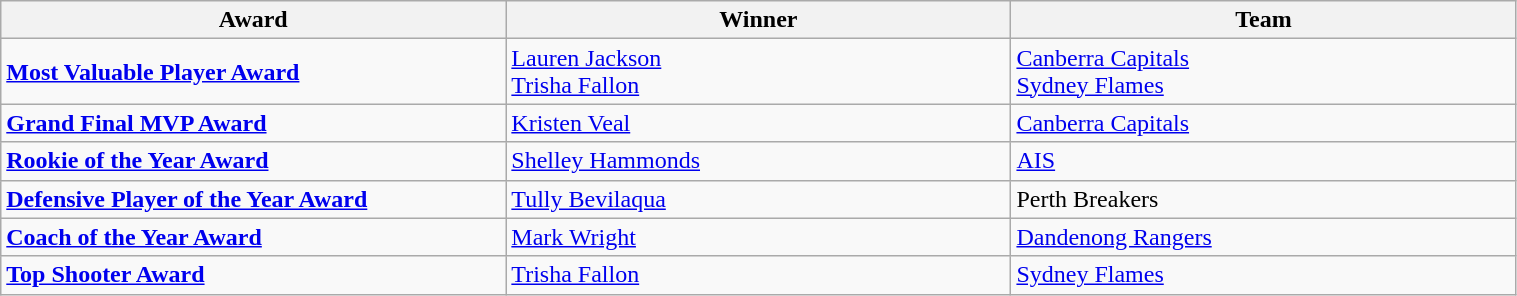<table class="wikitable" style="width: 80%">
<tr>
<th width=125>Award</th>
<th width=125>Winner</th>
<th width=125>Team</th>
</tr>
<tr>
<td><strong><a href='#'>Most Valuable Player Award</a></strong></td>
<td><a href='#'>Lauren Jackson</a><br><a href='#'>Trisha Fallon</a></td>
<td><a href='#'>Canberra Capitals</a><br><a href='#'>Sydney Flames</a></td>
</tr>
<tr>
<td><strong><a href='#'>Grand Final MVP Award</a></strong></td>
<td><a href='#'>Kristen Veal</a></td>
<td><a href='#'>Canberra Capitals</a></td>
</tr>
<tr>
<td><strong><a href='#'>Rookie of the Year Award</a></strong></td>
<td><a href='#'>Shelley Hammonds</a></td>
<td><a href='#'>AIS</a></td>
</tr>
<tr>
<td><strong><a href='#'>Defensive Player of the Year Award</a></strong></td>
<td><a href='#'>Tully Bevilaqua</a></td>
<td>Perth Breakers</td>
</tr>
<tr>
<td><strong><a href='#'>Coach of the Year Award</a></strong></td>
<td><a href='#'>Mark Wright</a></td>
<td><a href='#'>Dandenong Rangers</a></td>
</tr>
<tr>
<td><strong><a href='#'>Top Shooter Award</a></strong></td>
<td><a href='#'>Trisha Fallon</a></td>
<td><a href='#'>Sydney Flames</a></td>
</tr>
</table>
